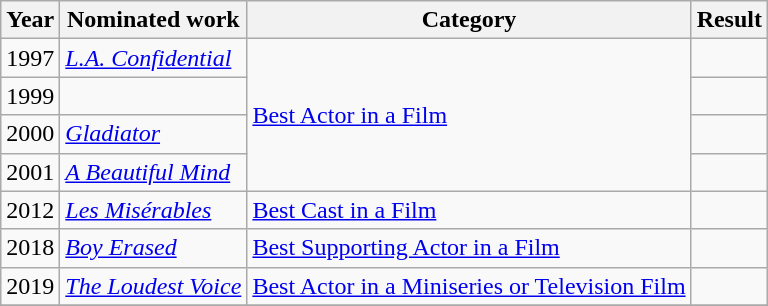<table class="wikitable sortable">
<tr>
<th>Year</th>
<th>Nominated work</th>
<th>Category</th>
<th>Result</th>
</tr>
<tr>
<td>1997</td>
<td><em><a href='#'>L.A. Confidential</a></em></td>
<td rowspan="4"><a href='#'>Best Actor in a Film</a></td>
<td></td>
</tr>
<tr>
<td>1999</td>
<td><em></em></td>
<td></td>
</tr>
<tr>
<td>2000</td>
<td><em><a href='#'>Gladiator</a></em></td>
<td></td>
</tr>
<tr>
<td>2001</td>
<td><em><a href='#'>A Beautiful Mind</a></em></td>
<td></td>
</tr>
<tr>
<td>2012</td>
<td><em><a href='#'>Les Misérables</a></em></td>
<td><a href='#'>Best Cast in a Film</a></td>
<td></td>
</tr>
<tr>
<td>2018</td>
<td><em><a href='#'>Boy Erased</a></em></td>
<td><a href='#'>Best Supporting Actor in a Film</a></td>
<td></td>
</tr>
<tr>
<td>2019</td>
<td><em><a href='#'>The Loudest Voice</a></em></td>
<td><a href='#'>Best Actor in a Miniseries or Television Film</a></td>
<td></td>
</tr>
<tr>
</tr>
</table>
